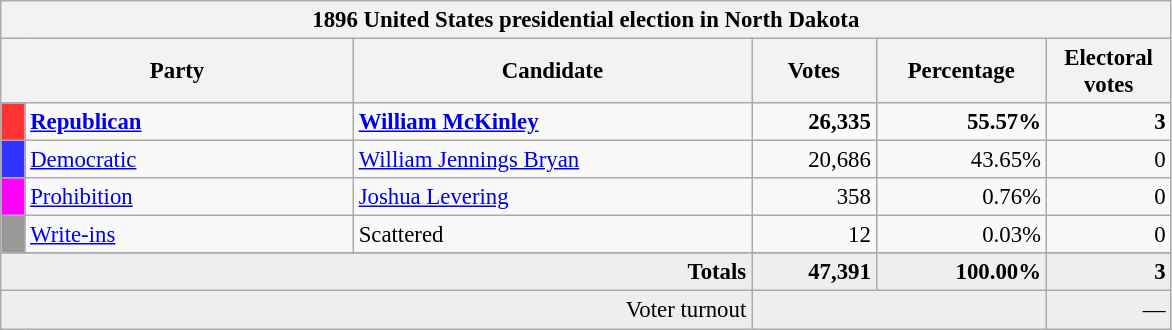<table class="wikitable" style="font-size: 95%;">
<tr>
<th colspan="6">1896 United States presidential election in North Dakota</th>
</tr>
<tr>
<th colspan="2" style="width: 15em">Party</th>
<th style="width: 17em">Candidate</th>
<th style="width: 5em">Votes</th>
<th style="width: 7em">Percentage</th>
<th style="width: 5em">Electoral votes</th>
</tr>
<tr>
<th style="background-color:#FF3333; width: 3px"></th>
<td style="width: 130px"><strong><a href='#'>Republican</a></strong></td>
<td><strong><a href='#'>William McKinley</a></strong></td>
<td align="right"><strong>26,335</strong></td>
<td align="right"><strong>55.57%</strong></td>
<td align="right"><strong>3</strong></td>
</tr>
<tr>
<th style="background-color:#3333FF; width: 3px"></th>
<td style="width: 130px"><a href='#'>Democratic</a></td>
<td><a href='#'>William Jennings Bryan</a></td>
<td align="right">20,686</td>
<td align="right">43.65%</td>
<td align="right">0</td>
</tr>
<tr>
<th style="background-color:#FF00FF; width: 3px"></th>
<td style="width: 130px"><a href='#'>Prohibition</a></td>
<td><a href='#'>Joshua Levering</a></td>
<td align="right">358</td>
<td align="right">0.76%</td>
<td align="right">0</td>
</tr>
<tr>
<th style="background-color:#999; width: 3px"></th>
<td style="width: 130px"><a href='#'>Write-ins</a></td>
<td>Scattered</td>
<td align="right">12</td>
<td align="right">0.03%</td>
<td align="right">0</td>
</tr>
<tr>
</tr>
<tr bgcolor="#EEEEEE">
<td colspan="3" align="right"><strong>Totals</strong></td>
<td align="right"><strong>47,391</strong></td>
<td align="right"><strong>100.00%</strong></td>
<td align="right"><strong>3</strong></td>
</tr>
<tr bgcolor="#EEEEEE">
<td colspan="3" align="right">Voter turnout</td>
<td colspan="2" align="right"></td>
<td align="right">—</td>
</tr>
</table>
